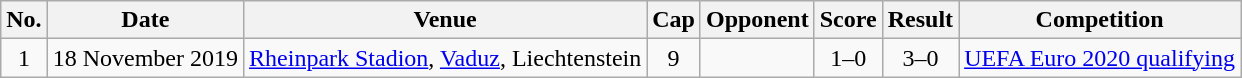<table class="wikitable sortable">
<tr>
<th scope=col>No.</th>
<th scope=col>Date</th>
<th scope=col>Venue</th>
<th scope=col>Cap</th>
<th scope=col>Opponent</th>
<th scope=col>Score</th>
<th scope=col>Result</th>
<th scope=col>Competition</th>
</tr>
<tr>
<td align=center>1</td>
<td>18 November 2019</td>
<td><a href='#'>Rheinpark Stadion</a>, <a href='#'>Vaduz</a>, Liechtenstein</td>
<td align=center>9</td>
<td></td>
<td align=center>1–0</td>
<td align=center>3–0</td>
<td><a href='#'>UEFA Euro 2020 qualifying</a></td>
</tr>
</table>
